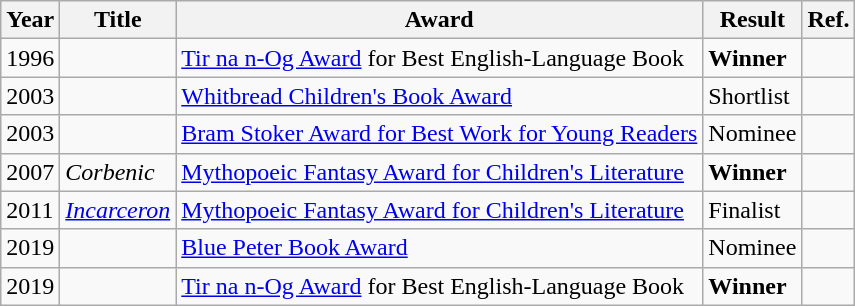<table class="wikitable sortable mw-collapsible">
<tr>
<th>Year</th>
<th>Title</th>
<th>Award</th>
<th>Result</th>
<th>Ref.</th>
</tr>
<tr>
<td>1996</td>
<td><em></em></td>
<td><a href='#'>Tir na n-Og Award</a> for Best English-Language Book</td>
<td><strong>Winner</strong></td>
<td></td>
</tr>
<tr>
<td>2003</td>
<td><em></em></td>
<td><a href='#'>Whitbread Children's Book Award</a></td>
<td>Shortlist</td>
<td></td>
</tr>
<tr>
<td>2003</td>
<td><em></em></td>
<td><a href='#'>Bram Stoker Award for Best Work for Young Readers</a></td>
<td>Nominee</td>
<td></td>
</tr>
<tr>
<td>2007</td>
<td><em>Corbenic</em></td>
<td><a href='#'>Mythopoeic Fantasy Award for Children's Literature</a></td>
<td><strong>Winner</strong></td>
<td></td>
</tr>
<tr>
<td>2011</td>
<td><em><a href='#'>Incarceron</a></em></td>
<td><a href='#'>Mythopoeic Fantasy Award for Children's Literature</a></td>
<td>Finalist</td>
<td></td>
</tr>
<tr>
<td>2019</td>
<td><em></em></td>
<td><a href='#'>Blue Peter Book Award</a></td>
<td>Nominee</td>
<td></td>
</tr>
<tr>
<td>2019</td>
<td><em></em></td>
<td><a href='#'>Tir na n-Og Award</a> for Best English-Language Book</td>
<td><strong>Winner</strong></td>
<td></td>
</tr>
</table>
